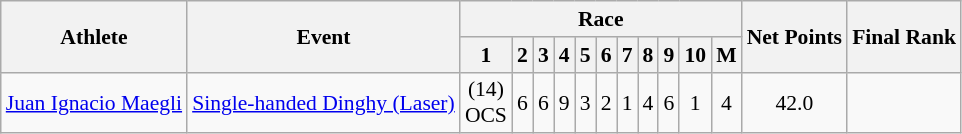<table class="wikitable" border="1" style="font-size:90%">
<tr>
<th rowspan=2>Athlete</th>
<th rowspan=2>Event</th>
<th colspan=11>Race</th>
<th rowspan=2>Net Points</th>
<th rowspan=2>Final Rank</th>
</tr>
<tr>
<th>1</th>
<th>2</th>
<th>3</th>
<th>4</th>
<th>5</th>
<th>6</th>
<th>7</th>
<th>8</th>
<th>9</th>
<th>10</th>
<th>M</th>
</tr>
<tr align=center>
<td align=left><a href='#'>Juan Ignacio Maegli</a></td>
<td align=left><a href='#'>Single-handed Dinghy (Laser)</a></td>
<td>(14)<br>OCS</td>
<td>6</td>
<td>6</td>
<td>9</td>
<td>3</td>
<td>2</td>
<td>1</td>
<td>4</td>
<td>6</td>
<td>1</td>
<td>4</td>
<td>42.0</td>
<td></td>
</tr>
</table>
